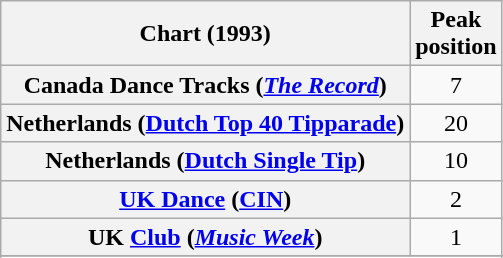<table class="wikitable sortable plainrowheaders">
<tr>
<th scope="col">Chart (1993)</th>
<th scope="col">Peak<br>position</th>
</tr>
<tr>
<th scope="row">Canada Dance Tracks (<em><a href='#'>The Record</a></em>)<br></th>
<td align="center">7</td>
</tr>
<tr>
<th scope="row">Netherlands (<a href='#'>Dutch Top 40 Tipparade</a>)</th>
<td align="center">20</td>
</tr>
<tr>
<th scope="row">Netherlands (<a href='#'>Dutch Single Tip</a>)</th>
<td align="center">10</td>
</tr>
<tr>
<th scope="row"><a href='#'>UK Dance</a> (<a href='#'>CIN</a>)<br></th>
<td align="center">2</td>
</tr>
<tr>
<th scope="row">UK <a href='#'>Club</a> (<em><a href='#'>Music Week</a></em>)<br></th>
<td align="center">1</td>
</tr>
<tr>
</tr>
<tr>
</tr>
<tr>
</tr>
</table>
